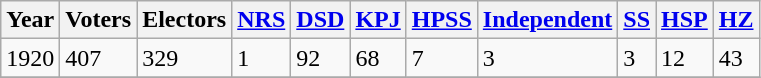<table class="wikitable sortable sticky-header">
<tr>
<th>Year</th>
<th>Voters</th>
<th>Electors</th>
<th><a href='#'>NRS</a></th>
<th><a href='#'>DSD</a></th>
<th><a href='#'>KPJ</a></th>
<th><a href='#'>HPSS</a></th>
<th><a href='#'>Independent</a></th>
<th><a href='#'>SS</a></th>
<th><a href='#'>HSP</a></th>
<th><a href='#'>HZ</a></th>
</tr>
<tr>
<td>1920</td>
<td>407</td>
<td>329</td>
<td>1</td>
<td>92</td>
<td>68</td>
<td>7</td>
<td>3</td>
<td>3</td>
<td>12</td>
<td>43</td>
</tr>
<tr>
</tr>
</table>
